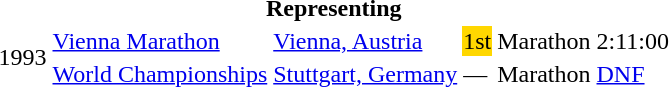<table>
<tr>
<th colspan="6">Representing </th>
</tr>
<tr>
<td rowspan=2>1993</td>
<td><a href='#'>Vienna Marathon</a></td>
<td><a href='#'>Vienna, Austria</a></td>
<td bgcolor="gold">1st</td>
<td>Marathon</td>
<td>2:11:00</td>
</tr>
<tr>
<td><a href='#'>World Championships</a></td>
<td><a href='#'>Stuttgart, Germany</a></td>
<td>—</td>
<td>Marathon</td>
<td><a href='#'>DNF</a></td>
</tr>
</table>
